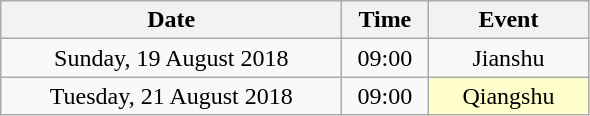<table class = "wikitable" style="text-align:center;">
<tr>
<th width=220>Date</th>
<th width=50>Time</th>
<th width=100>Event</th>
</tr>
<tr>
<td>Sunday, 19 August 2018</td>
<td>09:00</td>
<td>Jianshu</td>
</tr>
<tr>
<td>Tuesday, 21 August 2018</td>
<td>09:00</td>
<td bgcolor="ffffcc">Qiangshu</td>
</tr>
</table>
